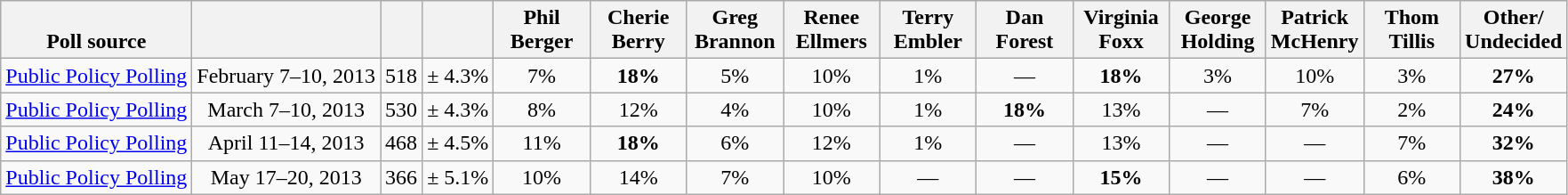<table class="wikitable" style="text-align:center">
<tr valign= bottom>
<th>Poll source</th>
<th></th>
<th></th>
<th></th>
<th style="width:65px;">Phil<br>Berger</th>
<th style="width:65px;">Cherie<br>Berry</th>
<th style="width:65px;">Greg<br>Brannon</th>
<th style="width:65px;">Renee<br>Ellmers</th>
<th style="width:65px;">Terry<br>Embler</th>
<th style="width:65px;">Dan<br>Forest</th>
<th style="width:65px;">Virginia<br>Foxx</th>
<th style="width:65px;">George<br>Holding</th>
<th style="width:65px;">Patrick<br>McHenry</th>
<th style="width:65px;">Thom<br>Tillis</th>
<th>Other/<br>Undecided</th>
</tr>
<tr>
<td align=left><a href='#'>Public Policy Polling</a></td>
<td>February 7–10, 2013</td>
<td>518</td>
<td>± 4.3%</td>
<td>7%</td>
<td><strong>18%</strong></td>
<td>5%</td>
<td>10%</td>
<td>1%</td>
<td>—</td>
<td><strong>18%</strong></td>
<td>3%</td>
<td>10%</td>
<td>3%</td>
<td><strong>27%</strong></td>
</tr>
<tr>
<td align=left><a href='#'>Public Policy Polling</a></td>
<td>March 7–10, 2013</td>
<td>530</td>
<td>± 4.3%</td>
<td>8%</td>
<td>12%</td>
<td>4%</td>
<td>10%</td>
<td>1%</td>
<td><strong>18%</strong></td>
<td>13%</td>
<td>—</td>
<td>7%</td>
<td>2%</td>
<td><strong>24%</strong></td>
</tr>
<tr>
<td align=left><a href='#'>Public Policy Polling</a></td>
<td>April 11–14, 2013</td>
<td>468</td>
<td>± 4.5%</td>
<td>11%</td>
<td><strong>18%</strong></td>
<td>6%</td>
<td>12%</td>
<td>1%</td>
<td>—</td>
<td>13%</td>
<td>—</td>
<td>—</td>
<td>7%</td>
<td><strong>32%</strong></td>
</tr>
<tr>
<td align=left><a href='#'>Public Policy Polling</a></td>
<td>May 17–20, 2013</td>
<td>366</td>
<td>± 5.1%</td>
<td>10%</td>
<td>14%</td>
<td>7%</td>
<td>10%</td>
<td>—</td>
<td>—</td>
<td><strong>15%</strong></td>
<td>—</td>
<td>—</td>
<td>6%</td>
<td><strong>38%</strong></td>
</tr>
</table>
